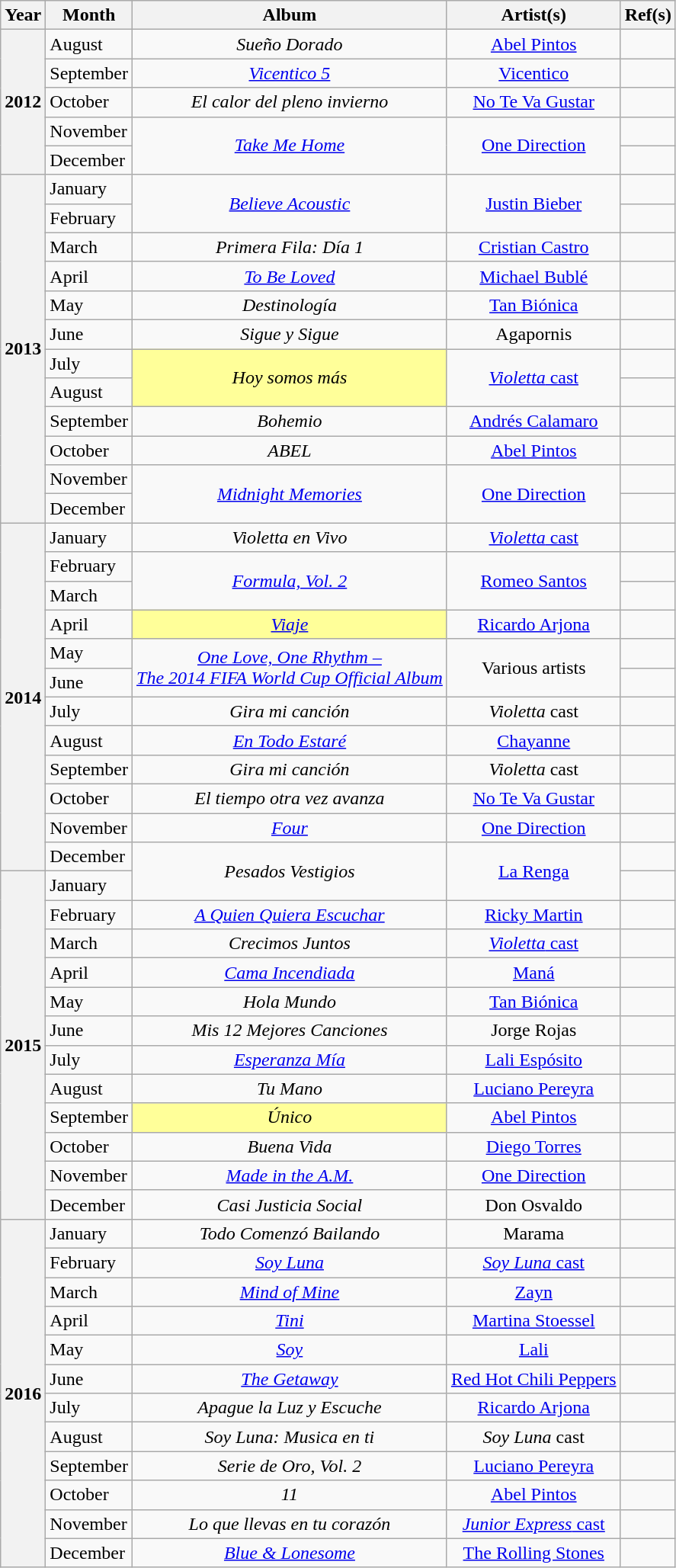<table class="wikitable" style="text-align: center;">
<tr>
<th>Year</th>
<th>Month</th>
<th>Album</th>
<th>Artist(s)</th>
<th>Ref(s)</th>
</tr>
<tr>
<th rowspan=5>2012</th>
<td style="text-align: left;">August</td>
<td><em>Sueño Dorado</em></td>
<td><a href='#'>Abel Pintos</a></td>
<td></td>
</tr>
<tr>
<td style="text-align: left;">September</td>
<td><em><a href='#'>Vicentico 5</a></em></td>
<td><a href='#'>Vicentico</a></td>
<td></td>
</tr>
<tr>
<td style="text-align: left;">October</td>
<td><em>El calor del pleno invierno</em></td>
<td><a href='#'>No Te Va Gustar</a></td>
<td></td>
</tr>
<tr>
<td style="text-align: left;">November</td>
<td rowspan=2><em><a href='#'>Take Me Home</a></em></td>
<td rowspan=2><a href='#'>One Direction</a></td>
<td></td>
</tr>
<tr>
<td style="text-align: left;">December</td>
<td></td>
</tr>
<tr>
<th rowspan=12>2013</th>
<td style="text-align: left;">January</td>
<td rowspan=2><em><a href='#'>Believe Acoustic</a></em></td>
<td rowspan=2><a href='#'>Justin Bieber</a></td>
<td></td>
</tr>
<tr>
<td style="text-align: left;">February</td>
<td></td>
</tr>
<tr>
<td style="text-align: left;">March</td>
<td><em>Primera Fila: Día 1</em></td>
<td><a href='#'>Cristian Castro</a></td>
<td></td>
</tr>
<tr>
<td style="text-align: left;">April</td>
<td><em><a href='#'>To Be Loved</a></em></td>
<td><a href='#'>Michael Bublé</a></td>
<td></td>
</tr>
<tr>
<td style="text-align: left;">May</td>
<td><em>Destinología</em></td>
<td><a href='#'>Tan Biónica</a></td>
<td></td>
</tr>
<tr>
<td style="text-align: left;">June</td>
<td><em>Sigue y Sigue</em></td>
<td>Agapornis</td>
<td></td>
</tr>
<tr>
<td style="text-align: left;">July</td>
<td bgcolor=#FFFF99 rowspan=2><em>Hoy somos más</em> </td>
<td rowspan=2><a href='#'><em>Violetta</em> cast</a></td>
<td></td>
</tr>
<tr>
<td style="text-align: left;">August</td>
<td></td>
</tr>
<tr>
<td style="text-align: left;">September</td>
<td><em>Bohemio</em></td>
<td><a href='#'>Andrés Calamaro</a></td>
<td></td>
</tr>
<tr>
<td style="text-align: left;">October</td>
<td><em>ABEL</em></td>
<td><a href='#'>Abel Pintos</a></td>
<td></td>
</tr>
<tr>
<td style="text-align: left;">November</td>
<td rowspan=2><em><a href='#'>Midnight Memories</a></em></td>
<td rowspan=2><a href='#'>One Direction</a></td>
<td></td>
</tr>
<tr>
<td style="text-align: left;">December</td>
<td></td>
</tr>
<tr>
<th rowspan=12>2014</th>
<td style="text-align: left;">January</td>
<td><em>Violetta en Vivo</em></td>
<td><a href='#'><em>Violetta</em> cast</a></td>
<td></td>
</tr>
<tr>
<td style="text-align: left;">February</td>
<td rowspan=2><em><a href='#'>Formula, Vol. 2</a></em></td>
<td rowspan=2><a href='#'>Romeo Santos</a></td>
<td></td>
</tr>
<tr>
<td style="text-align: left;">March</td>
<td></td>
</tr>
<tr>
<td style="text-align: left;">April</td>
<td bgcolor=#FFFF99><em><a href='#'>Viaje</a></em> </td>
<td><a href='#'>Ricardo Arjona</a></td>
<td></td>
</tr>
<tr>
<td style="text-align: left;">May</td>
<td rowspan=2><em><a href='#'>One Love, One Rhythm –<br>The 2014 FIFA World Cup Official Album</a></em></td>
<td rowspan=2>Various artists</td>
<td></td>
</tr>
<tr>
<td style="text-align: left;">June</td>
<td></td>
</tr>
<tr>
<td style="text-align: left;">July</td>
<td><em>Gira mi canción</em></td>
<td><em>Violetta</em> cast</td>
<td></td>
</tr>
<tr>
<td style="text-align: left;">August</td>
<td><em><a href='#'>En Todo Estaré</a></em></td>
<td><a href='#'>Chayanne</a></td>
<td></td>
</tr>
<tr>
<td style="text-align: left;">September</td>
<td><em>Gira mi canción</em></td>
<td><em>Violetta</em> cast</td>
<td></td>
</tr>
<tr>
<td style="text-align: left;">October</td>
<td><em>El tiempo otra vez avanza</em></td>
<td><a href='#'>No Te Va Gustar</a></td>
<td></td>
</tr>
<tr>
<td style="text-align: left;">November</td>
<td><em><a href='#'>Four</a></em></td>
<td><a href='#'>One Direction</a></td>
<td></td>
</tr>
<tr>
<td style="text-align: left;">December</td>
<td rowspan=2><em>Pesados Vestigios</em></td>
<td rowspan=2><a href='#'>La Renga</a></td>
<td></td>
</tr>
<tr>
<th rowspan=12>2015</th>
<td style="text-align: left;">January</td>
<td></td>
</tr>
<tr>
<td style="text-align: left;">February</td>
<td><em><a href='#'>A Quien Quiera Escuchar</a></em></td>
<td><a href='#'>Ricky Martin</a></td>
<td></td>
</tr>
<tr>
<td style="text-align: left;">March</td>
<td><em>Crecimos Juntos</em></td>
<td><a href='#'><em>Violetta</em> cast</a></td>
<td></td>
</tr>
<tr>
<td style="text-align: left;">April</td>
<td><em><a href='#'>Cama Incendiada</a></em></td>
<td><a href='#'>Maná</a></td>
<td></td>
</tr>
<tr>
<td style="text-align: left;">May</td>
<td><em>Hola Mundo</em></td>
<td><a href='#'>Tan Biónica</a></td>
<td></td>
</tr>
<tr>
<td style="text-align: left;">June</td>
<td><em>Mis 12 Mejores Canciones</em></td>
<td>Jorge Rojas</td>
<td></td>
</tr>
<tr>
<td style="text-align: left;">July</td>
<td><em><a href='#'>Esperanza Mía</a></em></td>
<td><a href='#'>Lali Espósito</a></td>
<td></td>
</tr>
<tr>
<td style="text-align: left;">August</td>
<td><em>Tu Mano</em></td>
<td><a href='#'>Luciano Pereyra</a></td>
<td></td>
</tr>
<tr>
<td style="text-align: left;">September</td>
<td bgcolor=#FFFF99><em>Único</em> </td>
<td><a href='#'>Abel Pintos</a></td>
<td></td>
</tr>
<tr>
<td style="text-align: left;">October</td>
<td><em>Buena Vida</em></td>
<td><a href='#'>Diego Torres</a></td>
<td></td>
</tr>
<tr>
<td style="text-align: left;">November</td>
<td><em><a href='#'>Made in the A.M.</a></em></td>
<td><a href='#'>One Direction</a></td>
<td></td>
</tr>
<tr>
<td style="text-align: left;">December</td>
<td><em>Casi Justicia Social</em></td>
<td>Don Osvaldo</td>
<td></td>
</tr>
<tr>
<th rowspan=12>2016</th>
<td style="text-align: left;">January</td>
<td><em>Todo Comenzó Bailando</em></td>
<td>Marama</td>
<td></td>
</tr>
<tr>
<td style="text-align: left;">February</td>
<td><em><a href='#'>Soy Luna</a></em></td>
<td><a href='#'><em>Soy Luna</em> cast</a></td>
<td></td>
</tr>
<tr>
<td style="text-align: left;">March</td>
<td><em><a href='#'>Mind of Mine</a></em></td>
<td><a href='#'>Zayn</a></td>
<td></td>
</tr>
<tr>
<td style="text-align: left;">April</td>
<td><em><a href='#'>Tini</a></em></td>
<td><a href='#'>Martina Stoessel</a></td>
<td></td>
</tr>
<tr>
<td style="text-align: left;">May</td>
<td><em><a href='#'>Soy</a></em></td>
<td><a href='#'>Lali</a></td>
<td></td>
</tr>
<tr>
<td style="text-align: left;">June</td>
<td><em><a href='#'>The Getaway</a></em></td>
<td><a href='#'>Red Hot Chili Peppers</a></td>
<td></td>
</tr>
<tr>
<td style="text-align: left;">July</td>
<td><em>Apague la Luz y Escuche</em></td>
<td><a href='#'>Ricardo Arjona</a></td>
<td></td>
</tr>
<tr>
<td style="text-align: left;">August</td>
<td><em>Soy Luna: Musica en ti</em></td>
<td><em>Soy Luna</em> cast</td>
<td></td>
</tr>
<tr>
<td style="text-align: left;">September</td>
<td><em>Serie de Oro, Vol. 2</em></td>
<td><a href='#'>Luciano Pereyra</a></td>
<td></td>
</tr>
<tr>
<td style="text-align: left;">October</td>
<td><em>11</em></td>
<td><a href='#'>Abel Pintos</a></td>
<td></td>
</tr>
<tr>
<td style="text-align: left;">November</td>
<td><em>Lo que llevas en tu corazón</em></td>
<td><a href='#'><em>Junior Express</em> cast</a></td>
<td></td>
</tr>
<tr>
<td style="text-align: left;">December</td>
<td><em><a href='#'>Blue & Lonesome</a></em></td>
<td><a href='#'>The Rolling Stones</a></td>
<td></td>
</tr>
</table>
